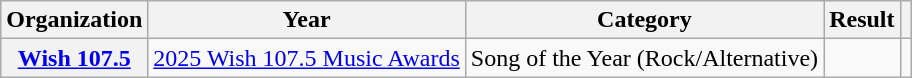<table class="wikitable sortable plainrowheaders" style="border:none; margin:0;">
<tr>
<th scope="col">Organization</th>
<th scope="col">Year</th>
<th scope="col">Category</th>
<th scope="col">Result</th>
<th scope="col" class="unsortable"></th>
</tr>
<tr>
<th scope="row"><a href='#'>Wish 107.5</a></th>
<td><a href='#'>2025 Wish 107.5 Music Awards</a></td>
<td>Song of the Year (Rock/Alternative)</td>
<td></td>
<td style="text-align:center"></td>
</tr>
<tr>
</tr>
</table>
